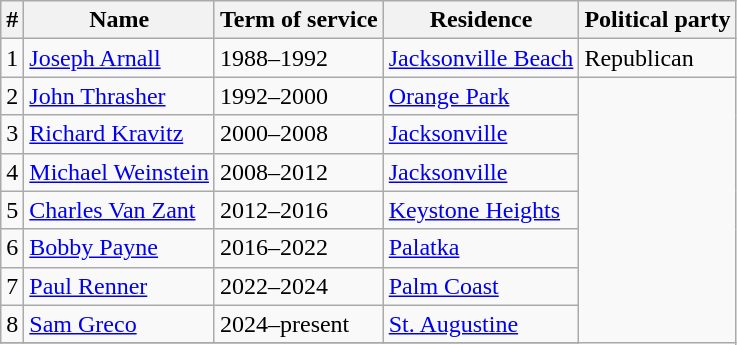<table class="wikitable sortable">
<tr>
<th>#</th>
<th>Name</th>
<th>Term of service</th>
<th>Residence</th>
<th>Political party</th>
</tr>
<tr>
<td>1</td>
<td><a href='#'>Joseph Arnall</a></td>
<td>1988–1992</td>
<td><a href='#'>Jacksonville Beach</a></td>
<td>Republican</td>
</tr>
<tr>
<td>2</td>
<td><a href='#'>John Thrasher</a></td>
<td>1992–2000</td>
<td><a href='#'>Orange Park</a></td>
</tr>
<tr>
<td>3</td>
<td><a href='#'>Richard Kravitz</a></td>
<td>2000–2008</td>
<td><a href='#'>Jacksonville</a></td>
</tr>
<tr>
<td>4</td>
<td><a href='#'>Michael Weinstein</a></td>
<td>2008–2012</td>
<td><a href='#'>Jacksonville</a></td>
</tr>
<tr>
<td>5</td>
<td><a href='#'>Charles Van Zant</a></td>
<td>2012–2016</td>
<td><a href='#'>Keystone Heights</a></td>
</tr>
<tr>
<td>6</td>
<td><a href='#'>Bobby Payne</a></td>
<td>2016–2022</td>
<td><a href='#'>Palatka</a></td>
</tr>
<tr>
<td>7</td>
<td><a href='#'>Paul Renner</a></td>
<td>2022–2024</td>
<td><a href='#'>Palm Coast</a></td>
</tr>
<tr>
<td>8</td>
<td><a href='#'>Sam Greco</a></td>
<td>2024–present</td>
<td><a href='#'>St. Augustine</a></td>
</tr>
<tr>
</tr>
</table>
